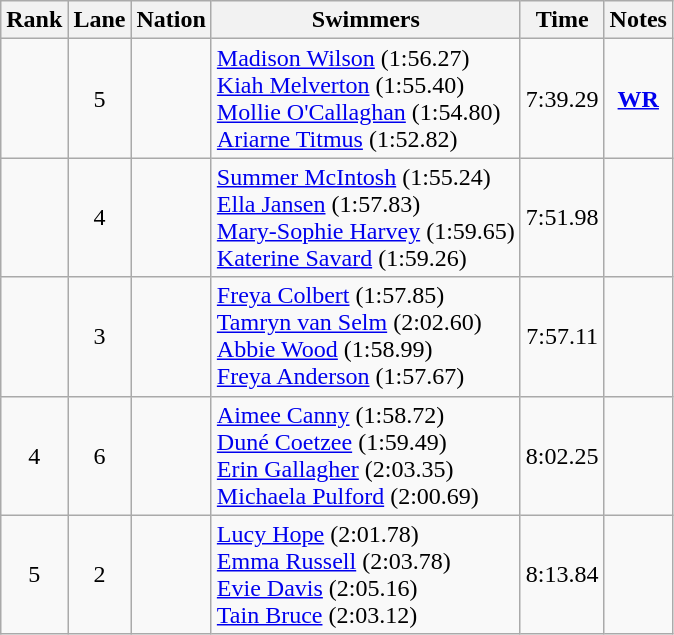<table class="wikitable sortable" style="text-align:center">
<tr>
<th>Rank</th>
<th>Lane</th>
<th>Nation</th>
<th>Swimmers</th>
<th>Time</th>
<th>Notes</th>
</tr>
<tr>
<td></td>
<td>5</td>
<td align=left></td>
<td align="left"><a href='#'>Madison Wilson</a> (1:56.27)<br><a href='#'>Kiah Melverton</a> (1:55.40)<br><a href='#'>Mollie O'Callaghan</a> (1:54.80)<br><a href='#'>Ariarne Titmus</a> (1:52.82)</td>
<td>7:39.29</td>
<td><strong><a href='#'>WR</a></strong></td>
</tr>
<tr>
<td></td>
<td>4</td>
<td align=left></td>
<td align="left"><a href='#'>Summer McIntosh</a> (1:55.24)<br><a href='#'>Ella Jansen</a> (1:57.83)<br><a href='#'>Mary-Sophie Harvey</a> (1:59.65)<br><a href='#'>Katerine Savard</a> (1:59.26)</td>
<td>7:51.98</td>
<td></td>
</tr>
<tr>
<td></td>
<td>3</td>
<td align=left></td>
<td align="left"><a href='#'>Freya Colbert</a> (1:57.85)<br><a href='#'>Tamryn van Selm</a> (2:02.60)<br><a href='#'>Abbie Wood</a> (1:58.99)<br><a href='#'>Freya Anderson</a> (1:57.67)</td>
<td>7:57.11</td>
<td></td>
</tr>
<tr>
<td>4</td>
<td>6</td>
<td align=left></td>
<td align="left"><a href='#'>Aimee Canny</a> (1:58.72)<br><a href='#'>Duné Coetzee</a> (1:59.49)<br><a href='#'>Erin Gallagher</a> (2:03.35)<br><a href='#'>Michaela Pulford</a> (2:00.69)</td>
<td>8:02.25</td>
<td></td>
</tr>
<tr>
<td>5</td>
<td>2</td>
<td align=left></td>
<td align="left"><a href='#'>Lucy Hope</a> (2:01.78)<br><a href='#'>Emma Russell</a> (2:03.78)<br><a href='#'>Evie Davis</a> (2:05.16)<br><a href='#'>Tain Bruce</a> (2:03.12)</td>
<td>8:13.84</td>
<td></td>
</tr>
</table>
